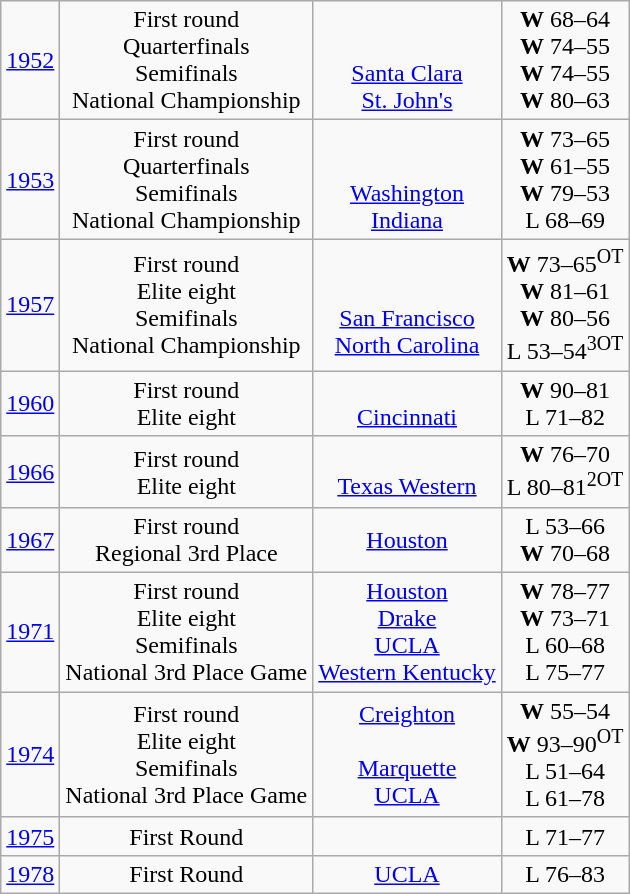<table class="wikitable">
<tr style="text-align:center;">
<td><a href='#'>1952</a></td>
<td>First round<br>Quarterfinals<br>Semifinals<br>National Championship</td>
<td><br><br><a href='#'>Santa Clara</a><br><a href='#'>St. John's</a></td>
<td><strong>W</strong> 68–64<br><strong>W</strong> 74–55<br><strong>W</strong> 74–55<br><strong>W</strong> 80–63</td>
</tr>
<tr style="text-align:center;">
<td><a href='#'>1953</a></td>
<td>First round<br>Quarterfinals<br>Semifinals<br>National Championship</td>
<td><br><br><a href='#'>Washington</a><br><a href='#'>Indiana</a></td>
<td><strong>W</strong> 73–65<br><strong>W</strong> 61–55<br><strong>W</strong> 79–53<br>L 68–69</td>
</tr>
<tr style="text-align:center;">
<td><a href='#'>1957</a></td>
<td>First round<br>Elite eight<br>Semifinals<br>National Championship</td>
<td><br><br><a href='#'>San Francisco</a><br><a href='#'>North Carolina</a></td>
<td><strong>W</strong> 73–65<sup>OT</sup><br><strong>W</strong> 81–61<br><strong>W</strong> 80–56<br>L 53–54<sup>3OT</sup></td>
</tr>
<tr style="text-align:center;">
<td><a href='#'>1960</a></td>
<td>First round<br>Elite eight</td>
<td><br><a href='#'>Cincinnati</a></td>
<td><strong>W</strong> 90–81<br>L 71–82</td>
</tr>
<tr style="text-align:center;">
<td><a href='#'>1966</a></td>
<td>First round<br>Elite eight</td>
<td><br><a href='#'>Texas Western</a></td>
<td><strong>W</strong> 76–70<br>L 80–81<sup>2OT</sup></td>
</tr>
<tr style="text-align:center;">
<td><a href='#'>1967</a></td>
<td>First round<br>Regional 3rd Place</td>
<td><a href='#'>Houston</a><br></td>
<td>L 53–66<br><strong>W</strong> 70–68</td>
</tr>
<tr style="text-align:center;">
<td><a href='#'>1971</a></td>
<td>First round<br>Elite eight<br>Semifinals<br>National 3rd Place Game</td>
<td><a href='#'>Houston</a><br><a href='#'>Drake</a><br><a href='#'>UCLA</a><br><a href='#'>Western Kentucky</a></td>
<td><strong>W</strong> 78–77<br><strong>W</strong> 73–71<br>L 60–68<br>L 75–77</td>
</tr>
<tr style="text-align:center;">
<td><a href='#'>1974</a></td>
<td>First round<br>Elite eight<br>Semifinals<br>National 3rd Place Game</td>
<td><a href='#'>Creighton</a><br><br><a href='#'>Marquette</a><br><a href='#'>UCLA</a></td>
<td><strong>W</strong> 55–54<br><strong>W</strong> 93–90<sup>OT</sup><br>L 51–64<br>L 61–78</td>
</tr>
<tr style="text-align:center;">
<td><a href='#'>1975</a></td>
<td>First Round</td>
<td></td>
<td>L 71–77</td>
</tr>
<tr style="text-align:center;">
<td><a href='#'>1978</a></td>
<td>First Round</td>
<td><a href='#'>UCLA</a></td>
<td>L 76–83</td>
</tr>
</table>
